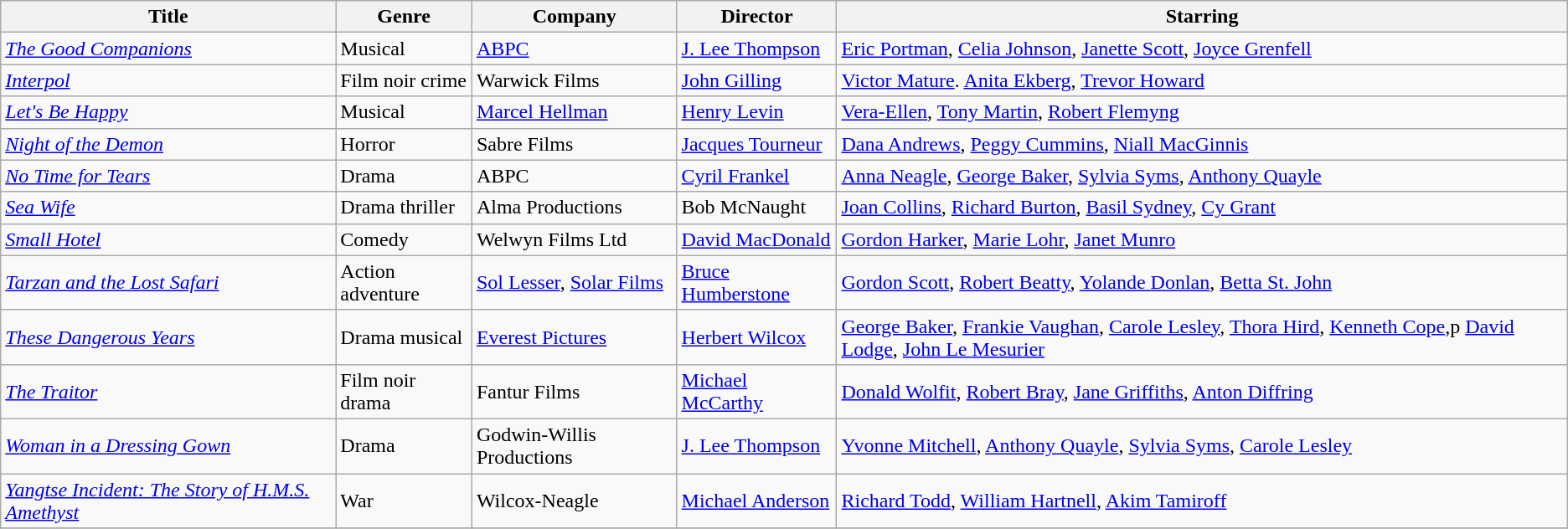<table class="wikitable unsortable">
<tr>
<th>Title</th>
<th>Genre</th>
<th>Company</th>
<th>Director</th>
<th>Starring</th>
</tr>
<tr>
<td><em><a href='#'>The Good Companions</a></em></td>
<td>Musical</td>
<td><a href='#'>ABPC</a></td>
<td><a href='#'>J. Lee Thompson</a></td>
<td><a href='#'>Eric Portman</a>, <a href='#'>Celia Johnson</a>, <a href='#'>Janette Scott</a>, <a href='#'>Joyce Grenfell</a></td>
</tr>
<tr>
<td><em><a href='#'>Interpol</a></em></td>
<td>Film noir crime</td>
<td>Warwick Films</td>
<td><a href='#'>John Gilling</a></td>
<td><a href='#'>Victor Mature</a>. <a href='#'>Anita Ekberg</a>, <a href='#'>Trevor Howard</a></td>
</tr>
<tr>
<td><em><a href='#'>Let's Be Happy</a></em></td>
<td>Musical</td>
<td><a href='#'>Marcel Hellman</a></td>
<td><a href='#'>Henry Levin</a></td>
<td><a href='#'>Vera-Ellen</a>, <a href='#'>Tony Martin</a>, <a href='#'>Robert Flemyng</a></td>
</tr>
<tr>
<td><em><a href='#'>Night of the Demon</a></em></td>
<td>Horror</td>
<td>Sabre Films</td>
<td><a href='#'>Jacques Tourneur</a></td>
<td><a href='#'>Dana Andrews</a>, <a href='#'>Peggy Cummins</a>, <a href='#'>Niall MacGinnis</a></td>
</tr>
<tr>
<td><em><a href='#'>No Time for Tears</a></em></td>
<td>Drama</td>
<td>ABPC</td>
<td><a href='#'>Cyril Frankel</a></td>
<td><a href='#'>Anna Neagle</a>, <a href='#'>George Baker</a>, <a href='#'>Sylvia Syms</a>, <a href='#'>Anthony Quayle</a></td>
</tr>
<tr>
<td><em><a href='#'>Sea Wife</a></em></td>
<td>Drama thriller</td>
<td>Alma Productions</td>
<td>Bob McNaught</td>
<td><a href='#'>Joan Collins</a>, <a href='#'>Richard Burton</a>, <a href='#'>Basil Sydney</a>, <a href='#'>Cy Grant</a></td>
</tr>
<tr>
<td><em><a href='#'>Small Hotel</a></em></td>
<td>Comedy</td>
<td>Welwyn Films Ltd</td>
<td><a href='#'>David MacDonald</a></td>
<td><a href='#'>Gordon Harker</a>, <a href='#'>Marie Lohr</a>, <a href='#'>Janet Munro</a></td>
</tr>
<tr>
<td><em><a href='#'>Tarzan and the Lost Safari</a></em></td>
<td>Action adventure</td>
<td><a href='#'>Sol Lesser</a>, <a href='#'>Solar Films</a></td>
<td><a href='#'>Bruce Humberstone</a></td>
<td><a href='#'>Gordon Scott</a>, <a href='#'>Robert Beatty</a>, <a href='#'>Yolande Donlan</a>, <a href='#'>Betta St. John</a></td>
</tr>
<tr>
<td><em><a href='#'>These Dangerous Years</a></em></td>
<td>Drama musical</td>
<td><a href='#'>Everest Pictures</a></td>
<td><a href='#'>Herbert Wilcox</a></td>
<td><a href='#'>George Baker</a>, <a href='#'>Frankie Vaughan</a>, <a href='#'>Carole Lesley</a>, <a href='#'>Thora Hird</a>, <a href='#'>Kenneth Cope</a>,p <a href='#'>David Lodge</a>, <a href='#'>John Le Mesurier</a></td>
</tr>
<tr>
<td><em><a href='#'>The Traitor</a></em></td>
<td>Film noir drama</td>
<td>Fantur Films</td>
<td><a href='#'>Michael McCarthy</a></td>
<td><a href='#'>Donald Wolfit</a>, <a href='#'>Robert Bray</a>, <a href='#'>Jane Griffiths</a>, <a href='#'>Anton Diffring</a></td>
</tr>
<tr>
<td><em><a href='#'>Woman in a Dressing Gown</a></em></td>
<td>Drama</td>
<td>Godwin-Willis Productions</td>
<td><a href='#'>J. Lee Thompson</a></td>
<td><a href='#'>Yvonne Mitchell</a>, <a href='#'>Anthony Quayle</a>, <a href='#'>Sylvia Syms</a>, <a href='#'>Carole Lesley</a></td>
</tr>
<tr>
<td><em><a href='#'>Yangtse Incident: The Story of H.M.S. Amethyst</a></em></td>
<td>War</td>
<td>Wilcox-Neagle</td>
<td><a href='#'>Michael Anderson</a></td>
<td><a href='#'>Richard Todd</a>, <a href='#'>William Hartnell</a>, <a href='#'>Akim Tamiroff</a></td>
</tr>
<tr>
</tr>
</table>
